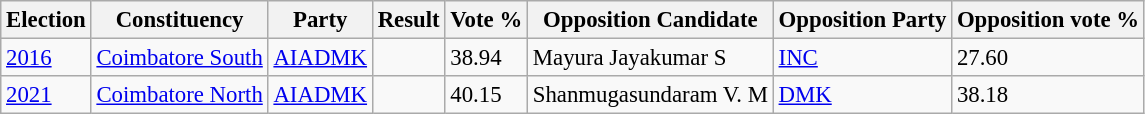<table class="sortable wikitable"style="font-size: 95%">
<tr>
<th>Election</th>
<th>Constituency</th>
<th>Party</th>
<th>Result</th>
<th>Vote %</th>
<th>Opposition Candidate</th>
<th>Opposition Party</th>
<th>Opposition vote %</th>
</tr>
<tr>
<td><a href='#'>2016</a></td>
<td><a href='#'>Coimbatore South</a></td>
<td><a href='#'>AIADMK</a></td>
<td></td>
<td>38.94</td>
<td>Mayura Jayakumar S</td>
<td><a href='#'>INC</a></td>
<td>27.60</td>
</tr>
<tr>
<td><a href='#'>2021</a></td>
<td><a href='#'>Coimbatore North</a></td>
<td><a href='#'>AIADMK</a></td>
<td></td>
<td>40.15</td>
<td>Shanmugasundaram V. M</td>
<td><a href='#'>DMK</a></td>
<td>38.18</td>
</tr>
</table>
